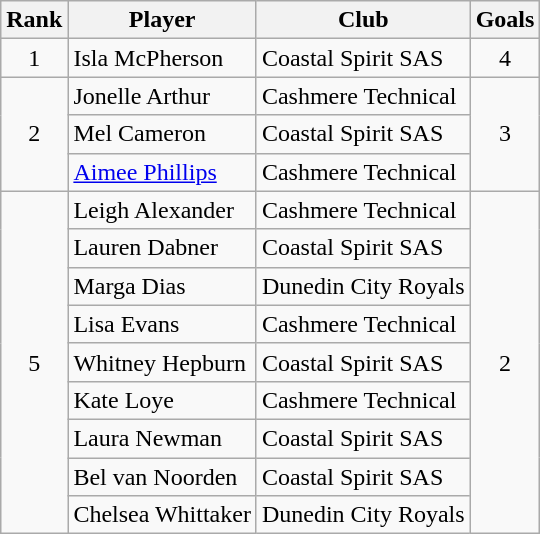<table class="wikitable" style="text-align:center">
<tr>
<th>Rank</th>
<th>Player</th>
<th>Club</th>
<th>Goals</th>
</tr>
<tr>
<td>1</td>
<td align=left>Isla McPherson</td>
<td align=left>Coastal Spirit SAS</td>
<td>4</td>
</tr>
<tr>
<td rowspan=3>2</td>
<td align=left>Jonelle Arthur</td>
<td align=left>Cashmere Technical</td>
<td rowspan=3>3</td>
</tr>
<tr>
<td align=left>Mel Cameron</td>
<td align=left>Coastal Spirit SAS</td>
</tr>
<tr>
<td align=left><a href='#'>Aimee Phillips</a></td>
<td align=left>Cashmere Technical</td>
</tr>
<tr>
<td rowspan=9>5</td>
<td align=left>Leigh Alexander</td>
<td align=left>Cashmere Technical</td>
<td rowspan=9>2</td>
</tr>
<tr>
<td align=left>Lauren Dabner</td>
<td align=left>Coastal Spirit SAS</td>
</tr>
<tr>
<td align=left>Marga Dias</td>
<td align=left>Dunedin City Royals</td>
</tr>
<tr>
<td align=left>Lisa Evans</td>
<td align=left>Cashmere Technical</td>
</tr>
<tr>
<td align=left>Whitney Hepburn</td>
<td align=left>Coastal Spirit SAS</td>
</tr>
<tr>
<td align=left>Kate Loye</td>
<td align=left>Cashmere Technical</td>
</tr>
<tr>
<td align=left>Laura Newman</td>
<td align=left>Coastal Spirit SAS</td>
</tr>
<tr>
<td align=left>Bel van Noorden</td>
<td align=left>Coastal Spirit SAS</td>
</tr>
<tr>
<td align=left>Chelsea Whittaker</td>
<td align=left>Dunedin City Royals</td>
</tr>
</table>
